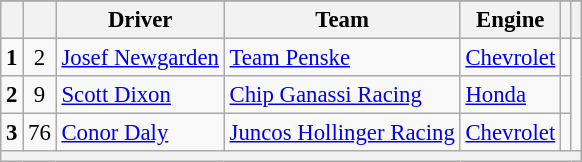<table class="wikitable" style="font-size:95%;">
<tr>
</tr>
<tr>
<th></th>
<th></th>
<th>Driver</th>
<th>Team</th>
<th>Engine</th>
<th></th>
<th></th>
</tr>
<tr>
<td style="text-align:center;"><strong>1</strong></td>
<td style="text-align:center;">2</td>
<td> <a href='#'>Josef Newgarden</a> </td>
<td><a href='#'>Team Penske</a></td>
<td><a href='#'>Chevrolet</a></td>
<td></td>
</tr>
<tr>
<td style="text-align:center;"><strong>2</strong></td>
<td style="text-align:center;">9</td>
<td> <a href='#'>Scott Dixon</a> </td>
<td><a href='#'>Chip Ganassi Racing</a></td>
<td><a href='#'>Honda</a></td>
<td></td>
</tr>
<tr>
<td style="text-align:center;"><strong>3</strong></td>
<td style="text-align:center;">76</td>
<td> <a href='#'>Conor Daly</a></td>
<td><a href='#'>Juncos Hollinger Racing</a></td>
<td><a href='#'>Chevrolet</a></td>
<td></td>
</tr>
<tr>
<th colspan=7></th>
</tr>
</table>
